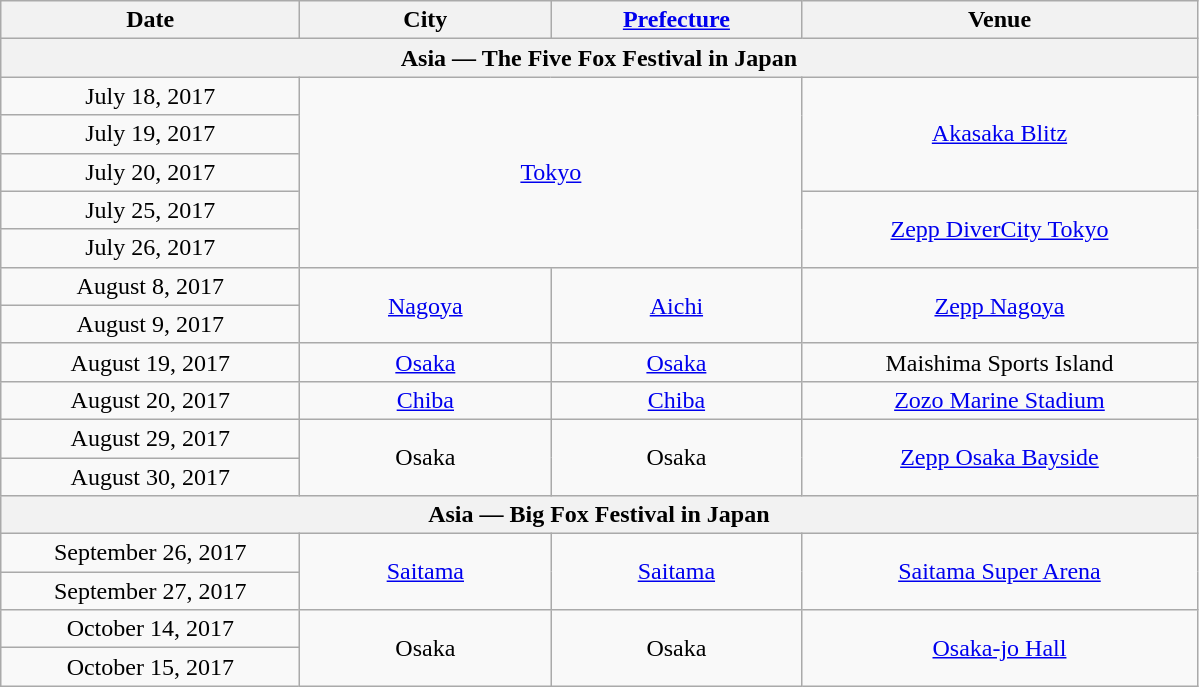<table class="wikitable" style="text-align:center;">
<tr ">
<th scope="col" style="width:12em;">Date</th>
<th scope="col" style="width:10em;">City</th>
<th scope="col" style="width:10em;"><a href='#'>Prefecture</a></th>
<th scope="col" style="width:16em;">Venue</th>
</tr>
<tr>
<th colspan=6>Asia — The Five Fox Festival in Japan</th>
</tr>
<tr>
<td>July 18, 2017</td>
<td colspan="2" rowspan="5"><a href='#'>Tokyo</a></td>
<td rowspan="3"><a href='#'>Akasaka Blitz</a></td>
</tr>
<tr>
<td>July 19, 2017</td>
</tr>
<tr>
<td>July 20, 2017</td>
</tr>
<tr>
<td>July 25, 2017</td>
<td rowspan="2"><a href='#'>Zepp DiverCity Tokyo</a></td>
</tr>
<tr>
<td>July 26, 2017</td>
</tr>
<tr>
<td>August 8, 2017</td>
<td rowspan="2"><a href='#'>Nagoya</a></td>
<td rowspan="2"><a href='#'>Aichi</a></td>
<td rowspan="2"><a href='#'>Zepp Nagoya</a></td>
</tr>
<tr>
<td>August 9, 2017</td>
</tr>
<tr>
<td>August 19, 2017</td>
<td><a href='#'>Osaka</a></td>
<td><a href='#'>Osaka</a></td>
<td>Maishima Sports Island</td>
</tr>
<tr>
<td>August 20, 2017</td>
<td><a href='#'>Chiba</a></td>
<td><a href='#'>Chiba</a></td>
<td><a href='#'>Zozo Marine Stadium</a></td>
</tr>
<tr>
<td>August 29, 2017</td>
<td rowspan="2">Osaka</td>
<td rowspan="2">Osaka</td>
<td rowspan="2"><a href='#'>Zepp Osaka Bayside</a></td>
</tr>
<tr>
<td>August 30, 2017</td>
</tr>
<tr>
<th colspan=6>Asia — Big Fox Festival in Japan</th>
</tr>
<tr>
<td>September 26, 2017</td>
<td rowspan="2"><a href='#'>Saitama</a></td>
<td rowspan="2"><a href='#'>Saitama</a></td>
<td rowspan="2"><a href='#'>Saitama Super Arena</a></td>
</tr>
<tr>
<td>September 27, 2017</td>
</tr>
<tr>
<td>October 14, 2017</td>
<td rowspan="2">Osaka</td>
<td rowspan="2">Osaka</td>
<td rowspan="2"><a href='#'>Osaka-jo Hall</a></td>
</tr>
<tr>
<td>October 15, 2017</td>
</tr>
</table>
